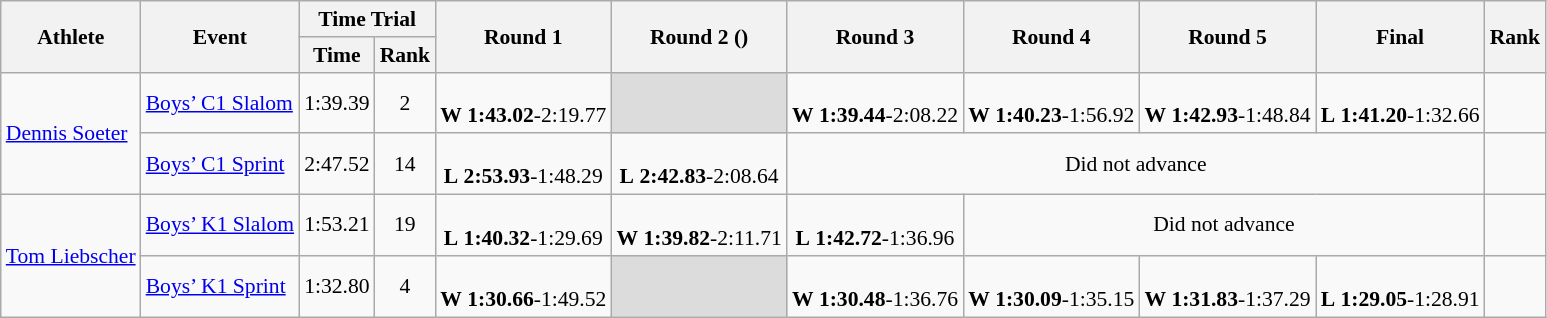<table class="wikitable" border="1" style="font-size:90%">
<tr>
<th rowspan=2>Athlete</th>
<th rowspan=2>Event</th>
<th colspan=2>Time Trial</th>
<th rowspan=2>Round 1</th>
<th rowspan=2>Round 2 ()</th>
<th rowspan=2>Round 3</th>
<th rowspan=2>Round 4</th>
<th rowspan=2>Round 5</th>
<th rowspan=2>Final</th>
<th rowspan=2>Rank</th>
</tr>
<tr>
<th>Time</th>
<th>Rank</th>
</tr>
<tr>
<td rowspan=2><a href='#'>Dennis Soeter</a></td>
<td><a href='#'>Boys’ C1 Slalom</a></td>
<td align=center>1:39.39</td>
<td align=center>2</td>
<td align=center><br><strong>W</strong> <strong>1:43.02</strong>-2:19.77</td>
<td bgcolor=#DCDCDC></td>
<td align=center><br><strong>W</strong> <strong>1:39.44</strong>-2:08.22</td>
<td align=center><br><strong>W</strong> <strong>1:40.23</strong>-1:56.92</td>
<td align=center><br><strong>W</strong> <strong>1:42.93</strong>-1:48.84</td>
<td align=center><br><strong>L</strong> <strong>1:41.20</strong>-1:32.66</td>
<td align=center></td>
</tr>
<tr>
<td><a href='#'>Boys’ C1 Sprint</a></td>
<td align=center>2:47.52</td>
<td align=center>14</td>
<td align=center><br><strong>L</strong> <strong>2:53.93</strong>-1:48.29</td>
<td align=center><br><strong>L</strong> <strong>2:42.83</strong>-2:08.64</td>
<td align=center colspan=4>Did not advance</td>
<td></td>
</tr>
<tr>
<td rowspan=2><a href='#'>Tom Liebscher</a></td>
<td><a href='#'>Boys’ K1 Slalom</a></td>
<td align=center>1:53.21</td>
<td align=center>19</td>
<td align=center><br><strong>L</strong> <strong>1:40.32</strong>-1:29.69</td>
<td align=center><br><strong>W</strong> <strong>1:39.82</strong>-2:11.71</td>
<td align=center><br><strong>L</strong> <strong>1:42.72</strong>-1:36.96</td>
<td align=center colspan=3>Did not advance</td>
<td></td>
</tr>
<tr>
<td><a href='#'>Boys’ K1 Sprint</a></td>
<td align=center>1:32.80</td>
<td align=center>4</td>
<td align=center><br><strong>W</strong> <strong>1:30.66</strong>-1:49.52</td>
<td bgcolor=#DCDCDC></td>
<td align=center><br><strong>W</strong> <strong>1:30.48</strong>-1:36.76</td>
<td align=center><br><strong>W</strong> <strong>1:30.09</strong>-1:35.15</td>
<td align=center><br><strong>W</strong> <strong>1:31.83</strong>-1:37.29</td>
<td align=center><br><strong>L</strong> <strong>1:29.05</strong>-1:28.91</td>
<td align=center></td>
</tr>
</table>
